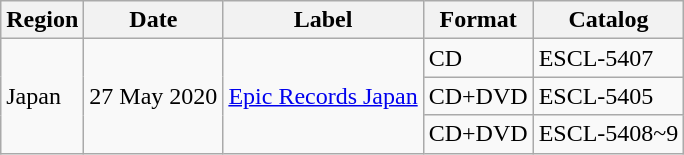<table class="wikitable">
<tr>
<th>Region</th>
<th>Date</th>
<th>Label</th>
<th>Format</th>
<th>Catalog</th>
</tr>
<tr>
<td rowspan="3">Japan</td>
<td rowspan="3">27 May 2020</td>
<td rowspan="3"><a href='#'>Epic Records Japan</a></td>
<td>CD</td>
<td>ESCL-5407</td>
</tr>
<tr>
<td>CD+DVD</td>
<td>ESCL-5405</td>
</tr>
<tr>
<td>CD+DVD</td>
<td>ESCL-5408~9</td>
</tr>
</table>
